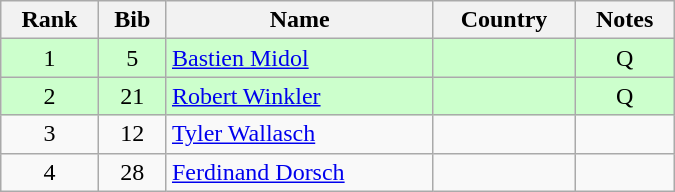<table class="wikitable" style="text-align:center; width:450px">
<tr>
<th>Rank</th>
<th>Bib</th>
<th>Name</th>
<th>Country</th>
<th>Notes</th>
</tr>
<tr bgcolor=ccffcc>
<td>1</td>
<td>5</td>
<td align=left><a href='#'>Bastien Midol</a></td>
<td align=left></td>
<td>Q</td>
</tr>
<tr bgcolor=ccffcc>
<td>2</td>
<td>21</td>
<td align=left><a href='#'>Robert Winkler</a></td>
<td align=left></td>
<td>Q</td>
</tr>
<tr>
<td>3</td>
<td>12</td>
<td align=left><a href='#'>Tyler Wallasch</a></td>
<td align=left></td>
<td></td>
</tr>
<tr>
<td>4</td>
<td>28</td>
<td align=left><a href='#'>Ferdinand Dorsch</a></td>
<td align=left></td>
<td></td>
</tr>
</table>
